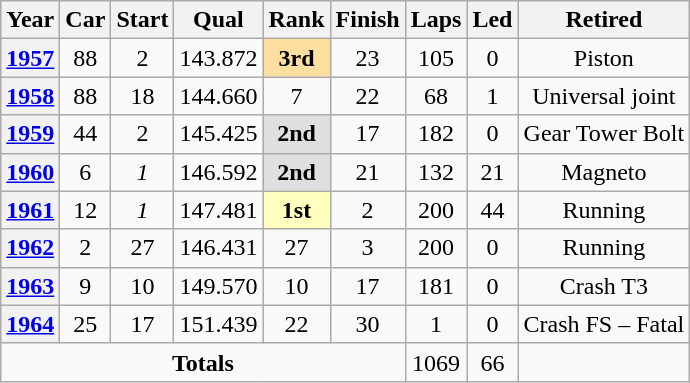<table class="wikitable" style="text-align:center">
<tr>
<th>Year</th>
<th>Car</th>
<th>Start</th>
<th>Qual</th>
<th>Rank</th>
<th>Finish</th>
<th>Laps</th>
<th>Led</th>
<th>Retired</th>
</tr>
<tr>
<th><a href='#'>1957</a></th>
<td>88</td>
<td>2</td>
<td>143.872</td>
<td style="background:#ffdf9f;"><strong>3rd</strong></td>
<td>23</td>
<td>105</td>
<td>0</td>
<td>Piston</td>
</tr>
<tr>
<th><a href='#'>1958</a></th>
<td>88</td>
<td>18</td>
<td>144.660</td>
<td>7</td>
<td>22</td>
<td>68</td>
<td>1</td>
<td>Universal joint</td>
</tr>
<tr>
<th><a href='#'>1959</a></th>
<td>44</td>
<td>2</td>
<td>145.425</td>
<td style="background:#dfdfdf;"><strong>2nd</strong></td>
<td>17</td>
<td>182</td>
<td>0</td>
<td>Gear Tower Bolt</td>
</tr>
<tr>
<th><a href='#'>1960</a></th>
<td>6</td>
<td><em>1</em></td>
<td>146.592</td>
<td style="background:#dfdfdf;"><strong>2nd</strong></td>
<td>21</td>
<td>132</td>
<td>21</td>
<td>Magneto</td>
</tr>
<tr>
<th><a href='#'>1961</a></th>
<td>12</td>
<td><em>1</em></td>
<td>147.481</td>
<td style="background:#ffffbf;"><strong>1st</strong></td>
<td>2</td>
<td>200</td>
<td>44</td>
<td>Running</td>
</tr>
<tr>
<th><a href='#'>1962</a></th>
<td>2</td>
<td>27</td>
<td>146.431</td>
<td>27</td>
<td>3</td>
<td>200</td>
<td>0</td>
<td>Running</td>
</tr>
<tr>
<th><a href='#'>1963</a></th>
<td>9</td>
<td>10</td>
<td>149.570</td>
<td>10</td>
<td>17</td>
<td>181</td>
<td>0</td>
<td>Crash T3</td>
</tr>
<tr>
<th><a href='#'>1964</a></th>
<td>25</td>
<td>17</td>
<td>151.439</td>
<td>22</td>
<td>30</td>
<td>1</td>
<td>0</td>
<td>Crash FS – Fatal</td>
</tr>
<tr>
<td colspan=6><strong>Totals</strong></td>
<td>1069</td>
<td>66</td>
<td></td>
</tr>
</table>
